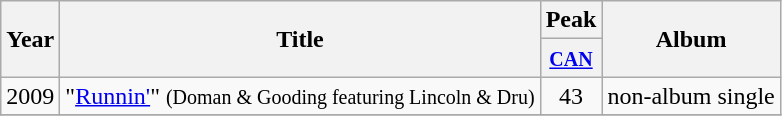<table class="wikitable">
<tr>
<th rowspan="2">Year</th>
<th rowspan="2">Title</th>
<th>Peak</th>
<th rowspan="2">Album</th>
</tr>
<tr>
<th style="width:30px;"><small><a href='#'>CAN</a></small></th>
</tr>
<tr>
<td rowspan="1">2009</td>
<td>"<a href='#'>Runnin'</a>" <small>(Doman & Gooding featuring Lincoln & Dru)</small></td>
<td style="text-align:center;">43</td>
<td style="text-align:left;" rowspan="1">non-album single</td>
</tr>
<tr>
</tr>
</table>
